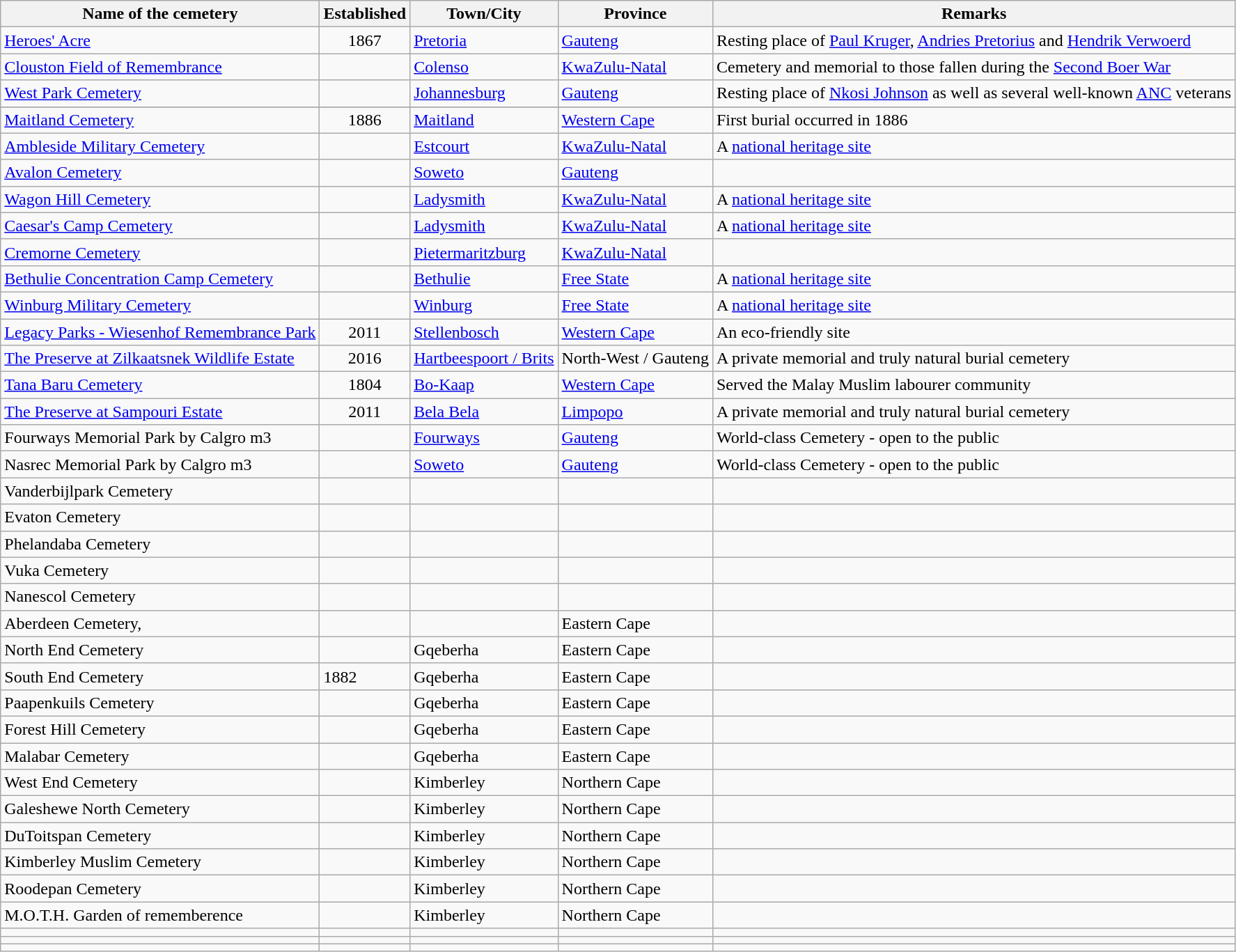<table class="wikitable sortable">
<tr>
<th>Name of the cemetery</th>
<th>Established</th>
<th>Town/City</th>
<th>Province</th>
<th>Remarks</th>
</tr>
<tr>
<td><a href='#'>Heroes' Acre</a></td>
<td style="text-align:center;">1867</td>
<td><a href='#'>Pretoria</a></td>
<td><a href='#'>Gauteng</a></td>
<td>Resting place of <a href='#'>Paul Kruger</a>, <a href='#'>Andries Pretorius</a> and <a href='#'>Hendrik Verwoerd</a></td>
</tr>
<tr>
<td><a href='#'>Clouston Field of Remembrance</a></td>
<td></td>
<td><a href='#'>Colenso</a></td>
<td><a href='#'>KwaZulu-Natal</a></td>
<td>Cemetery and memorial to those fallen during the <a href='#'>Second Boer War</a></td>
</tr>
<tr>
<td><a href='#'>West Park Cemetery</a></td>
<td></td>
<td><a href='#'>Johannesburg</a></td>
<td><a href='#'>Gauteng</a></td>
<td>Resting place of <a href='#'>Nkosi Johnson</a> as well as several well-known <a href='#'>ANC</a> veterans</td>
</tr>
<tr>
</tr>
<tr>
<td><a href='#'>Maitland Cemetery</a></td>
<td style="text-align:center;">1886</td>
<td><a href='#'>Maitland</a></td>
<td><a href='#'>Western Cape</a></td>
<td>First burial occurred in 1886</td>
</tr>
<tr>
<td><a href='#'>Ambleside Military Cemetery</a></td>
<td></td>
<td><a href='#'>Estcourt</a></td>
<td><a href='#'>KwaZulu-Natal</a></td>
<td>A <a href='#'>national heritage site</a></td>
</tr>
<tr>
<td><a href='#'>Avalon Cemetery</a></td>
<td></td>
<td><a href='#'>Soweto</a></td>
<td><a href='#'>Gauteng</a></td>
<td></td>
</tr>
<tr>
<td><a href='#'>Wagon Hill Cemetery</a></td>
<td></td>
<td><a href='#'>Ladysmith</a></td>
<td><a href='#'>KwaZulu-Natal</a></td>
<td>A <a href='#'>national heritage site</a></td>
</tr>
<tr>
<td><a href='#'>Caesar's Camp Cemetery</a></td>
<td></td>
<td><a href='#'>Ladysmith</a></td>
<td><a href='#'>KwaZulu-Natal</a></td>
<td>A <a href='#'>national heritage site</a></td>
</tr>
<tr>
<td><a href='#'>Cremorne Cemetery</a></td>
<td></td>
<td><a href='#'>Pietermaritzburg</a></td>
<td><a href='#'>KwaZulu-Natal</a></td>
<td></td>
</tr>
<tr>
<td><a href='#'>Bethulie Concentration Camp Cemetery</a></td>
<td></td>
<td><a href='#'>Bethulie</a></td>
<td><a href='#'>Free State</a></td>
<td>A <a href='#'>national heritage site</a></td>
</tr>
<tr>
<td><a href='#'>Winburg Military Cemetery</a></td>
<td></td>
<td><a href='#'>Winburg</a></td>
<td><a href='#'>Free State</a></td>
<td>A <a href='#'>national heritage site</a></td>
</tr>
<tr>
<td><a href='#'>Legacy Parks - Wiesenhof Remembrance Park</a></td>
<td style="text-align:center;">2011</td>
<td><a href='#'>Stellenbosch</a></td>
<td><a href='#'>Western Cape</a></td>
<td>An eco-friendly site</td>
</tr>
<tr>
<td><a href='#'>The Preserve at Zilkaatsnek Wildlife Estate</a></td>
<td style="text-align:center;">2016</td>
<td><a href='#'>Hartbeespoort / Brits</a></td>
<td>North-West / Gauteng</td>
<td>A private memorial and truly natural burial cemetery</td>
</tr>
<tr>
<td><a href='#'>Tana Baru Cemetery</a></td>
<td style="text-align:center;">1804</td>
<td><a href='#'>Bo-Kaap</a></td>
<td><a href='#'>Western Cape</a></td>
<td>Served the Malay Muslim labourer community</td>
</tr>
<tr>
<td><a href='#'>The Preserve at Sampouri Estate</a></td>
<td style="text-align:center;">2011</td>
<td><a href='#'>Bela Bela</a></td>
<td><a href='#'>Limpopo</a></td>
<td>A private memorial and truly natural burial cemetery</td>
</tr>
<tr>
<td>Fourways Memorial Park by Calgro m3</td>
<td></td>
<td><a href='#'>Fourways</a></td>
<td><a href='#'>Gauteng</a></td>
<td>World-class Cemetery - open to the public</td>
</tr>
<tr>
<td>Nasrec Memorial Park by Calgro m3</td>
<td></td>
<td><a href='#'>Soweto</a></td>
<td><a href='#'>Gauteng</a></td>
<td>World-class Cemetery - open to the public</td>
</tr>
<tr>
<td>Vanderbijlpark Cemetery</td>
<td></td>
<td></td>
<td></td>
<td></td>
</tr>
<tr>
<td>Evaton Cemetery</td>
<td></td>
<td></td>
<td></td>
<td></td>
</tr>
<tr>
<td>Phelandaba Cemetery</td>
<td></td>
<td></td>
<td></td>
<td></td>
</tr>
<tr>
<td>Vuka Cemetery</td>
<td></td>
<td></td>
<td></td>
<td></td>
</tr>
<tr>
<td>Nanescol Cemetery</td>
<td></td>
<td></td>
<td></td>
<td></td>
</tr>
<tr>
<td>Aberdeen Cemetery,</td>
<td></td>
<td></td>
<td>Eastern Cape</td>
<td></td>
</tr>
<tr>
<td>North End Cemetery</td>
<td></td>
<td>Gqeberha</td>
<td>Eastern Cape</td>
<td></td>
</tr>
<tr>
<td>South End Cemetery</td>
<td>1882</td>
<td>Gqeberha</td>
<td>Eastern Cape</td>
<td></td>
</tr>
<tr>
<td>Paapenkuils Cemetery</td>
<td></td>
<td>Gqeberha</td>
<td>Eastern Cape</td>
<td></td>
</tr>
<tr>
<td>Forest Hill Cemetery</td>
<td></td>
<td>Gqeberha</td>
<td>Eastern Cape</td>
<td></td>
</tr>
<tr>
<td>Malabar Cemetery</td>
<td></td>
<td>Gqeberha</td>
<td>Eastern Cape</td>
<td></td>
</tr>
<tr>
<td>West End Cemetery</td>
<td></td>
<td>Kimberley</td>
<td>Northern Cape</td>
<td></td>
</tr>
<tr>
<td>Galeshewe North Cemetery</td>
<td></td>
<td>Kimberley</td>
<td>Northern Cape</td>
<td></td>
</tr>
<tr>
<td>DuToitspan Cemetery</td>
<td></td>
<td>Kimberley</td>
<td>Northern Cape</td>
<td></td>
</tr>
<tr>
<td>Kimberley Muslim Cemetery</td>
<td></td>
<td>Kimberley</td>
<td>Northern Cape</td>
<td></td>
</tr>
<tr>
<td>Roodepan Cemetery</td>
<td></td>
<td>Kimberley</td>
<td>Northern Cape</td>
<td></td>
</tr>
<tr>
<td>M.O.T.H. Garden of rememberence</td>
<td></td>
<td>Kimberley</td>
<td>Northern Cape</td>
<td></td>
</tr>
<tr>
<td></td>
<td></td>
<td></td>
<td></td>
<td></td>
</tr>
<tr>
<td></td>
<td></td>
<td></td>
<td></td>
<td></td>
</tr>
<tr>
<td></td>
<td></td>
<td></td>
<td></td>
<td></td>
</tr>
</table>
